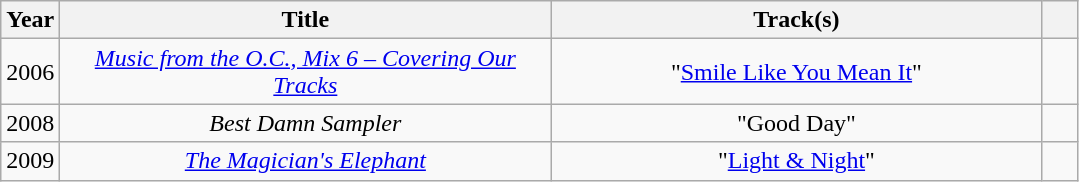<table class="wikitable plainrowheaders" style="text-align:center;">
<tr>
<th scope="col" style="width:2em;">Year</th>
<th scope="col" style="width:20em;">Title</th>
<th scope="col" style="width:20em;">Track(s)</th>
<th scope="col" style="width:1em;"></th>
</tr>
<tr>
<td align="center">2006</td>
<td scope="row"><em><a href='#'>Music from the O.C., Mix 6 – Covering Our Tracks</a></em></td>
<td>"<a href='#'>Smile Like You Mean It</a>"</td>
<td></td>
</tr>
<tr>
<td align="center">2008</td>
<td scope="row"><em>Best Damn Sampler</em></td>
<td>"Good Day"</td>
<td></td>
</tr>
<tr>
<td>2009</td>
<td><em><a href='#'>The Magician's Elephant</a></em></td>
<td>"<a href='#'>Light & Night</a>"<br></td>
<td></td>
</tr>
</table>
